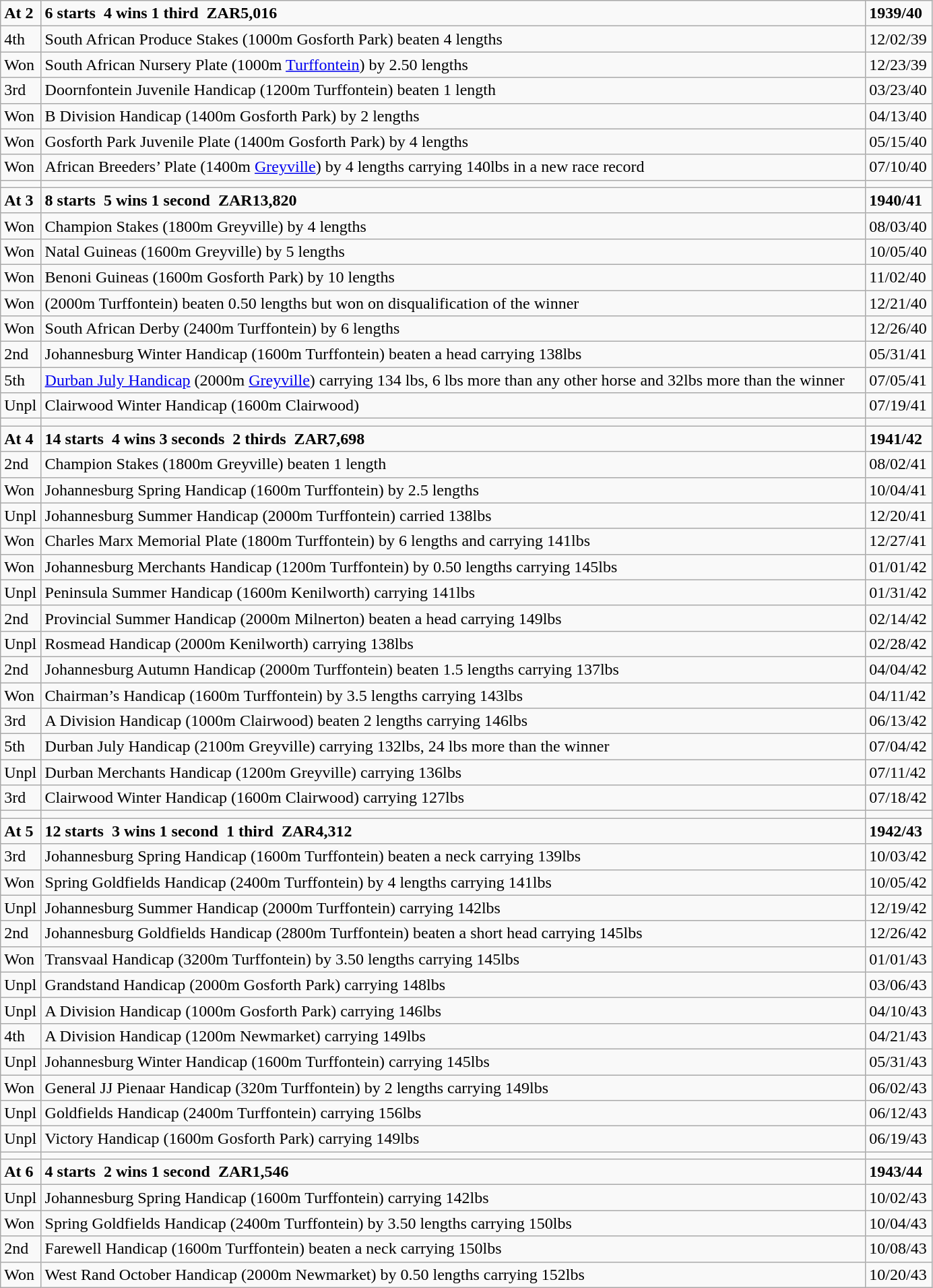<table class="wikitable" style="width: 73%;">
<tr>
<td><strong>At 2</strong></td>
<td><strong>6 starts  4 wins   1 third  ZAR5,016</strong></td>
<td><strong>1939/40</strong></td>
</tr>
<tr>
<td>4th</td>
<td>South African Produce Stakes (1000m Gosforth Park) beaten 4 lengths</td>
<td>12/02/39</td>
</tr>
<tr>
<td>Won</td>
<td>South African Nursery Plate (1000m <a href='#'>Turffontein</a>) by 2.50 lengths</td>
<td>12/23/39</td>
</tr>
<tr>
<td>3rd</td>
<td>Doornfontein Juvenile Handicap (1200m Turffontein) beaten 1 length</td>
<td>03/23/40</td>
</tr>
<tr>
<td>Won</td>
<td>B Division Handicap (1400m Gosforth Park) by 2 lengths</td>
<td>04/13/40</td>
</tr>
<tr>
<td>Won</td>
<td>Gosforth Park Juvenile Plate (1400m Gosforth Park) by 4 lengths</td>
<td>05/15/40</td>
</tr>
<tr>
<td>Won</td>
<td>African Breeders’ Plate (1400m <a href='#'>Greyville</a>) by 4 lengths carrying 140lbs in a new race record</td>
<td>07/10/40</td>
</tr>
<tr>
<td></td>
<td></td>
<td></td>
</tr>
<tr>
<td><strong>At 3</strong></td>
<td><strong>8 starts  5 wins 1 second  ZAR13,820</strong></td>
<td><strong>1940/41</strong></td>
</tr>
<tr>
<td>Won</td>
<td>Champion Stakes (1800m Greyville) by 4 lengths</td>
<td>08/03/40</td>
</tr>
<tr>
<td>Won</td>
<td>Natal Guineas (1600m Greyville) by 5 lengths</td>
<td>10/05/40</td>
</tr>
<tr>
<td>Won</td>
<td>Benoni Guineas (1600m Gosforth Park) by 10 lengths</td>
<td>11/02/40</td>
</tr>
<tr>
<td>Won</td>
<td> (2000m Turffontein) beaten 0.50 lengths but won on disqualification of the winner</td>
<td>12/21/40</td>
</tr>
<tr>
<td>Won</td>
<td>South African Derby (2400m Turffontein) by 6 lengths</td>
<td>12/26/40</td>
</tr>
<tr>
<td>2nd</td>
<td>Johannesburg Winter Handicap (1600m Turffontein) beaten a head carrying  138lbs</td>
<td>05/31/41</td>
</tr>
<tr>
<td>5th</td>
<td><a href='#'>Durban July Handicap</a> (2000m <a href='#'>Greyville</a>) carrying 134 lbs, 6 lbs more  than any other horse and 32lbs more than the winner</td>
<td>07/05/41</td>
</tr>
<tr>
<td>Unpl</td>
<td>Clairwood Winter Handicap (1600m Clairwood)</td>
<td>07/19/41</td>
</tr>
<tr>
<td></td>
<td></td>
<td></td>
</tr>
<tr>
<td><strong>At 4</strong></td>
<td><strong>14 starts  4 wins   3 seconds  2 thirds  ZAR7,698</strong></td>
<td><strong>1941/42</strong></td>
</tr>
<tr>
<td>2nd</td>
<td>Champion Stakes (1800m Greyville) beaten 1 length</td>
<td>08/02/41</td>
</tr>
<tr>
<td>Won</td>
<td>Johannesburg Spring Handicap (1600m Turffontein) by 2.5 lengths</td>
<td>10/04/41</td>
</tr>
<tr>
<td>Unpl</td>
<td>Johannesburg Summer Handicap (2000m Turffontein) carried 138lbs</td>
<td>12/20/41</td>
</tr>
<tr>
<td>Won</td>
<td>Charles Marx Memorial Plate (1800m Turffontein) by 6 lengths and  carrying 141lbs</td>
<td>12/27/41</td>
</tr>
<tr>
<td>Won</td>
<td>Johannesburg Merchants Handicap (1200m Turffontein) by 0.50 lengths  carrying 145lbs</td>
<td>01/01/42</td>
</tr>
<tr>
<td>Unpl</td>
<td>Peninsula Summer Handicap (1600m Kenilworth) carrying 141lbs</td>
<td>01/31/42</td>
</tr>
<tr>
<td>2nd</td>
<td>Provincial Summer Handicap (2000m Milnerton) beaten a head carrying  149lbs</td>
<td>02/14/42</td>
</tr>
<tr>
<td>Unpl</td>
<td>Rosmead Handicap (2000m Kenilworth) carrying 138lbs</td>
<td>02/28/42</td>
</tr>
<tr>
<td>2nd</td>
<td>Johannesburg Autumn Handicap (2000m Turffontein) beaten 1.5 lengths  carrying 137lbs</td>
<td>04/04/42</td>
</tr>
<tr>
<td>Won</td>
<td>Chairman’s Handicap (1600m Turffontein) by 3.5 lengths carrying  143lbs</td>
<td>04/11/42</td>
</tr>
<tr>
<td>3rd</td>
<td>A Division Handicap (1000m Clairwood) beaten 2 lengths carrying 146lbs</td>
<td>06/13/42</td>
</tr>
<tr>
<td>5th</td>
<td>Durban July Handicap (2100m Greyville) carrying 132lbs, 24 lbs more  than the winner</td>
<td>07/04/42</td>
</tr>
<tr>
<td>Unpl</td>
<td>Durban Merchants Handicap (1200m Greyville) carrying 136lbs</td>
<td>07/11/42</td>
</tr>
<tr>
<td>3rd</td>
<td>Clairwood Winter Handicap (1600m Clairwood) carrying 127lbs</td>
<td>07/18/42</td>
</tr>
<tr>
<td></td>
<td></td>
<td></td>
</tr>
<tr>
<td><strong>At 5</strong></td>
<td><strong>12 starts  3 wins   1 second  1 third  ZAR4,312</strong></td>
<td><strong>1942/43</strong></td>
</tr>
<tr>
<td>3rd</td>
<td>Johannesburg Spring Handicap (1600m Turffontein) beaten a neck carrying  139lbs</td>
<td>10/03/42</td>
</tr>
<tr>
<td>Won</td>
<td>Spring Goldfields Handicap (2400m Turffontein) by 4 lengths carrying  141lbs</td>
<td>10/05/42</td>
</tr>
<tr>
<td>Unpl</td>
<td>Johannesburg Summer Handicap (2000m Turffontein) carrying 142lbs</td>
<td>12/19/42</td>
</tr>
<tr>
<td>2nd</td>
<td>Johannesburg Goldfields Handicap (2800m Turffontein) beaten a short head  carrying 145lbs</td>
<td>12/26/42</td>
</tr>
<tr>
<td>Won</td>
<td>Transvaal Handicap (3200m Turffontein) by 3.50 lengths carrying  145lbs</td>
<td>01/01/43</td>
</tr>
<tr>
<td>Unpl</td>
<td>Grandstand Handicap (2000m Gosforth Park) carrying 148lbs</td>
<td>03/06/43</td>
</tr>
<tr>
<td>Unpl</td>
<td>A Division Handicap (1000m Gosforth Park) carrying 146lbs</td>
<td>04/10/43</td>
</tr>
<tr>
<td>4th</td>
<td>A Division Handicap (1200m Newmarket) carrying 149lbs</td>
<td>04/21/43</td>
</tr>
<tr>
<td>Unpl</td>
<td>Johannesburg Winter Handicap (1600m Turffontein) carrying 145lbs</td>
<td>05/31/43</td>
</tr>
<tr>
<td>Won</td>
<td>General JJ Pienaar Handicap (320m Turffontein) by 2 lengths carrying  149lbs</td>
<td>06/02/43</td>
</tr>
<tr>
<td>Unpl</td>
<td>Goldfields Handicap (2400m Turffontein) carrying 156lbs</td>
<td>06/12/43</td>
</tr>
<tr>
<td>Unpl</td>
<td>Victory Handicap (1600m Gosforth Park) carrying 149lbs</td>
<td>06/19/43</td>
</tr>
<tr>
<td></td>
<td></td>
<td></td>
</tr>
<tr>
<td><strong>At 6</strong></td>
<td><strong>4 starts  2 wins   1 second  ZAR1,546</strong></td>
<td><strong>1943/44</strong></td>
</tr>
<tr>
<td>Unpl</td>
<td>Johannesburg Spring Handicap (1600m Turffontein) carrying 142lbs</td>
<td>10/02/43</td>
</tr>
<tr>
<td>Won</td>
<td>Spring Goldfields Handicap (2400m Turffontein) by 3.50 lengths  carrying 150lbs</td>
<td>10/04/43</td>
</tr>
<tr>
<td>2nd</td>
<td>Farewell Handicap (1600m Turffontein) beaten a neck carrying 150lbs</td>
<td>10/08/43</td>
</tr>
<tr>
<td>Won</td>
<td>West Rand October Handicap (2000m Newmarket) by 0.50 lengths carrying 152lbs</td>
<td>10/20/43</td>
</tr>
</table>
